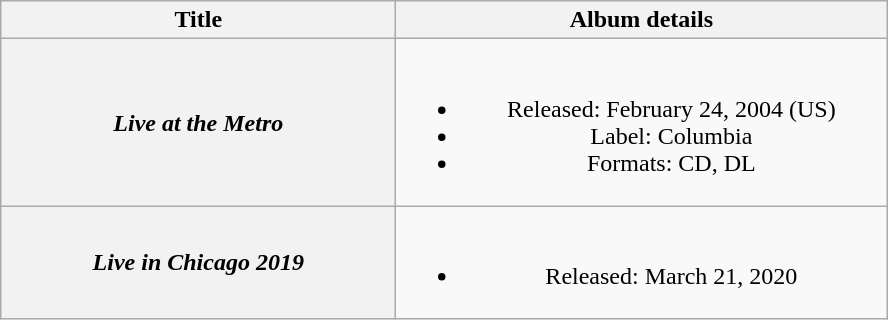<table class="wikitable plainrowheaders" style="text-align:center;">
<tr>
<th scope="col" style="width:16em;">Title</th>
<th scope="col" style="width:20em;">Album details</th>
</tr>
<tr>
<th scope="row"><em>Live at the Metro</em></th>
<td><br><ul><li>Released: February 24, 2004 <span>(US)</span></li><li>Label: Columbia</li><li>Formats: CD, DL</li></ul></td>
</tr>
<tr>
<th scope="row"><em>Live in Chicago 2019</em></th>
<td><br><ul><li>Released: March 21, 2020</li></ul></td>
</tr>
</table>
